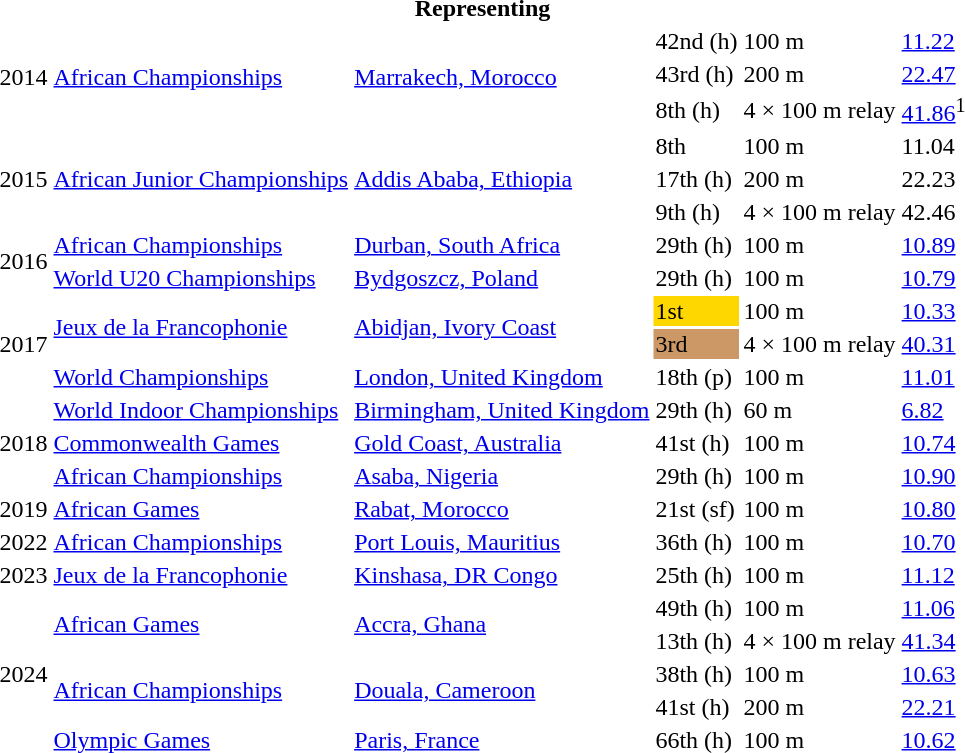<table>
<tr>
<th colspan="6">Representing </th>
</tr>
<tr>
<td rowspan=3>2014</td>
<td rowspan=3><a href='#'>African Championships</a></td>
<td rowspan=3><a href='#'>Marrakech, Morocco</a></td>
<td>42nd (h)</td>
<td>100 m</td>
<td><a href='#'>11.22</a></td>
</tr>
<tr>
<td>43rd (h)</td>
<td>200 m</td>
<td><a href='#'>22.47</a></td>
</tr>
<tr>
<td>8th (h)</td>
<td>4 × 100 m relay</td>
<td><a href='#'>41.86</a><sup>1</sup></td>
</tr>
<tr>
<td rowspan=3>2015</td>
<td rowspan=3><a href='#'>African Junior Championships</a></td>
<td rowspan=3><a href='#'>Addis Ababa, Ethiopia</a></td>
<td>8th</td>
<td>100 m</td>
<td>11.04</td>
</tr>
<tr>
<td>17th (h)</td>
<td>200 m</td>
<td>22.23</td>
</tr>
<tr>
<td>9th (h)</td>
<td>4 × 100 m relay</td>
<td>42.46</td>
</tr>
<tr>
<td rowspan=2>2016</td>
<td><a href='#'>African Championships</a></td>
<td><a href='#'>Durban, South Africa</a></td>
<td>29th (h)</td>
<td>100 m</td>
<td><a href='#'>10.89</a></td>
</tr>
<tr>
<td><a href='#'>World U20 Championships</a></td>
<td><a href='#'>Bydgoszcz, Poland</a></td>
<td>29th (h)</td>
<td>100 m</td>
<td><a href='#'>10.79</a></td>
</tr>
<tr>
<td rowspan=3>2017</td>
<td rowspan=2><a href='#'>Jeux de la Francophonie</a></td>
<td rowspan=2><a href='#'>Abidjan, Ivory Coast</a></td>
<td bgcolor=gold>1st</td>
<td>100 m</td>
<td><a href='#'>10.33</a></td>
</tr>
<tr>
<td bgcolor=cc9966>3rd</td>
<td>4 × 100 m relay</td>
<td><a href='#'>40.31</a></td>
</tr>
<tr>
<td><a href='#'>World Championships</a></td>
<td><a href='#'>London, United Kingdom</a></td>
<td>18th (p)</td>
<td>100 m</td>
<td><a href='#'>11.01</a></td>
</tr>
<tr>
<td rowspan=3>2018</td>
<td><a href='#'>World Indoor Championships</a></td>
<td><a href='#'>Birmingham, United Kingdom</a></td>
<td>29th (h)</td>
<td>60 m</td>
<td><a href='#'>6.82</a></td>
</tr>
<tr>
<td><a href='#'>Commonwealth Games</a></td>
<td><a href='#'>Gold Coast, Australia</a></td>
<td>41st (h)</td>
<td>100 m</td>
<td><a href='#'>10.74</a></td>
</tr>
<tr>
<td><a href='#'>African Championships</a></td>
<td><a href='#'>Asaba, Nigeria</a></td>
<td>29th (h)</td>
<td>100 m</td>
<td><a href='#'>10.90</a></td>
</tr>
<tr>
<td>2019</td>
<td><a href='#'>African Games</a></td>
<td><a href='#'>Rabat, Morocco</a></td>
<td>21st (sf)</td>
<td>100 m</td>
<td><a href='#'>10.80</a></td>
</tr>
<tr>
<td>2022</td>
<td><a href='#'>African Championships</a></td>
<td><a href='#'>Port Louis, Mauritius</a></td>
<td>36th (h)</td>
<td>100 m</td>
<td><a href='#'>10.70</a></td>
</tr>
<tr>
<td>2023</td>
<td><a href='#'>Jeux de la Francophonie</a></td>
<td><a href='#'>Kinshasa, DR Congo</a></td>
<td>25th  (h)</td>
<td>100 m</td>
<td><a href='#'>11.12</a></td>
</tr>
<tr>
<td rowspan=5>2024</td>
<td rowspan=2><a href='#'>African Games</a></td>
<td rowspan=2><a href='#'>Accra, Ghana</a></td>
<td>49th (h)</td>
<td>100 m</td>
<td><a href='#'>11.06</a></td>
</tr>
<tr>
<td>13th (h)</td>
<td>4 × 100 m relay</td>
<td><a href='#'>41.34</a></td>
</tr>
<tr>
<td rowspan=2><a href='#'>African Championships</a></td>
<td rowspan=2><a href='#'>Douala, Cameroon</a></td>
<td>38th (h)</td>
<td>100 m</td>
<td><a href='#'>10.63</a></td>
</tr>
<tr>
<td>41st (h)</td>
<td>200 m</td>
<td><a href='#'>22.21</a></td>
</tr>
<tr>
<td><a href='#'>Olympic Games</a></td>
<td><a href='#'>Paris, France</a></td>
<td>66th (h)</td>
<td>100 m</td>
<td><a href='#'>10.62</a></td>
</tr>
</table>
